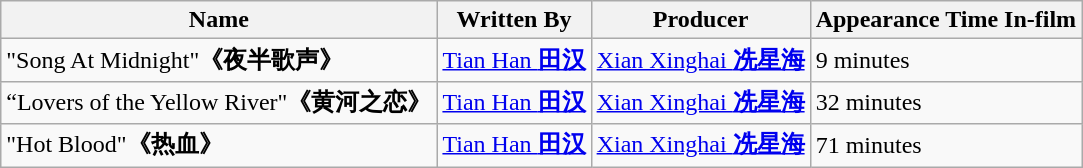<table class="wikitable">
<tr>
<th><strong>Name</strong></th>
<th>Written By</th>
<th>Producer</th>
<th>Appearance Time In-film</th>
</tr>
<tr>
<td>"Song At Midnight"<strong>《夜半歌声》</strong></td>
<td><a href='#'>Tian Han <strong>田汉</strong></a></td>
<td><a href='#'>Xian Xinghai <strong>冼星海</strong></a></td>
<td>9 minutes</td>
</tr>
<tr>
<td>“Lovers of the Yellow River"<strong>《黄河之恋》</strong></td>
<td><a href='#'>Tian Han <strong>田汉</strong></a></td>
<td><a href='#'>Xian Xinghai <strong>冼星海</strong></a></td>
<td>32 minutes</td>
</tr>
<tr>
<td>"Hot Blood"<strong>《热血》</strong></td>
<td><a href='#'>Tian Han <strong>田汉</strong></a></td>
<td><a href='#'>Xian Xinghai <strong>冼星海</strong></a></td>
<td>71 minutes</td>
</tr>
</table>
